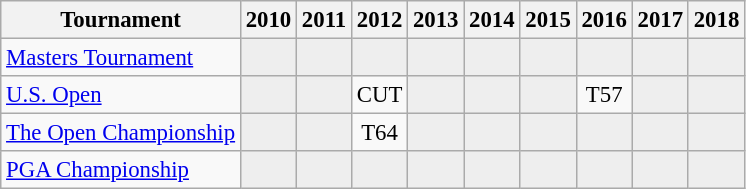<table class="wikitable" style="font-size:95%;text-align:center;">
<tr>
<th>Tournament</th>
<th>2010</th>
<th>2011</th>
<th>2012</th>
<th>2013</th>
<th>2014</th>
<th>2015</th>
<th>2016</th>
<th>2017</th>
<th>2018</th>
</tr>
<tr>
<td align=left><a href='#'>Masters Tournament</a></td>
<td style="background:#eeeeee;"></td>
<td style="background:#eeeeee;"></td>
<td style="background:#eeeeee;"></td>
<td style="background:#eeeeee;"></td>
<td style="background:#eeeeee;"></td>
<td style="background:#eeeeee;"></td>
<td style="background:#eeeeee;"></td>
<td style="background:#eeeeee;"></td>
<td style="background:#eeeeee;"></td>
</tr>
<tr>
<td align=left><a href='#'>U.S. Open</a></td>
<td style="background:#eeeeee;"></td>
<td style="background:#eeeeee;"></td>
<td>CUT</td>
<td style="background:#eeeeee;"></td>
<td style="background:#eeeeee;"></td>
<td style="background:#eeeeee;"></td>
<td>T57</td>
<td style="background:#eeeeee;"></td>
<td style="background:#eeeeee;"></td>
</tr>
<tr>
<td align=left><a href='#'>The Open Championship</a></td>
<td style="background:#eeeeee;"></td>
<td style="background:#eeeeee;"></td>
<td>T64</td>
<td style="background:#eeeeee;"></td>
<td style="background:#eeeeee;"></td>
<td style="background:#eeeeee;"></td>
<td style="background:#eeeeee;"></td>
<td style="background:#eeeeee;"></td>
<td style="background:#eeeeee;"></td>
</tr>
<tr>
<td align=left><a href='#'>PGA Championship</a></td>
<td style="background:#eeeeee;"></td>
<td style="background:#eeeeee;"></td>
<td style="background:#eeeeee;"></td>
<td style="background:#eeeeee;"></td>
<td style="background:#eeeeee;"></td>
<td style="background:#eeeeee;"></td>
<td style="background:#eeeeee;"></td>
<td style="background:#eeeeee;"></td>
<td style="background:#eeeeee;"></td>
</tr>
</table>
